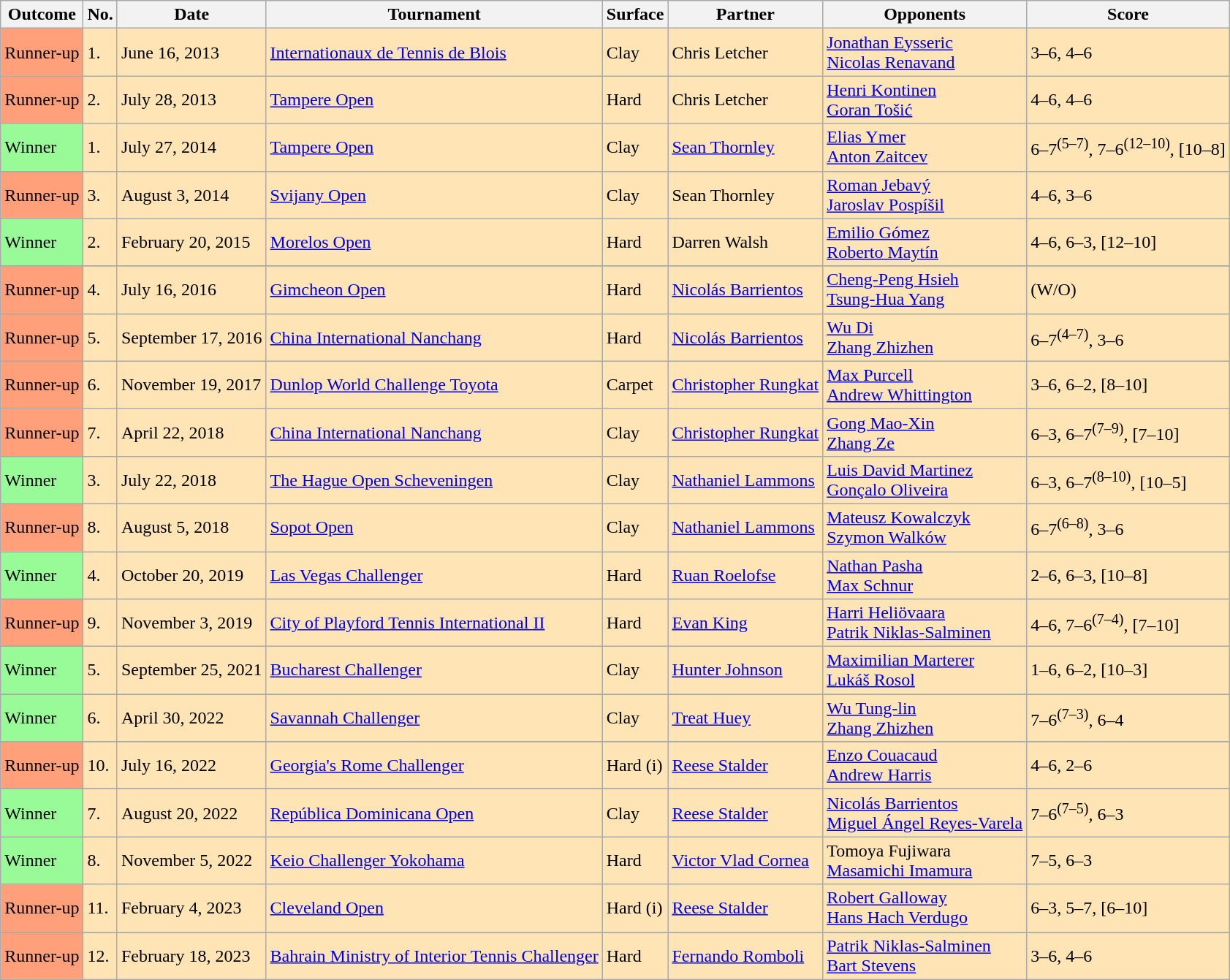<table class=wikitable>
<tr>
<th>Outcome</th>
<th>No.</th>
<th>Date</th>
<th>Tournament</th>
<th>Surface</th>
<th>Partner</th>
<th>Opponents</th>
<th>Score</th>
</tr>
<tr bgcolor=moccasin>
<td style="background:#FFA07A">Runner-up</td>
<td>1.</td>
<td>June 16, 2013</td>
<td><a href='#'>Internationaux de Tennis de Blois</a></td>
<td>Clay</td>
<td> Chris Letcher</td>
<td> <a href='#'>Jonathan Eysseric</a><br> <a href='#'>Nicolas Renavand</a></td>
<td>3–6, 4–6</td>
</tr>
<tr bgcolor=moccasin>
<td style="background:#FFA07A">Runner-up</td>
<td>2.</td>
<td>July 28, 2013</td>
<td><a href='#'>Tampere Open</a></td>
<td>Hard</td>
<td> Chris Letcher</td>
<td> <a href='#'>Henri Kontinen</a><br> <a href='#'>Goran Tošić</a></td>
<td>4–6, 4–6</td>
</tr>
<tr bgcolor=moccasin>
<td style="background:#98FB98">Winner</td>
<td>1.</td>
<td>July 27, 2014</td>
<td><a href='#'>Tampere Open</a></td>
<td>Clay</td>
<td> <a href='#'>Sean Thornley</a></td>
<td> <a href='#'>Elias Ymer</a><br> <a href='#'>Anton Zaitcev</a></td>
<td>6–7<sup>(5–7)</sup>, 7–6<sup>(12–10)</sup>, [10–8]</td>
</tr>
<tr bgcolor=moccasin>
<td style="background:#FFA07A">Runner-up</td>
<td>3.</td>
<td>August 3, 2014</td>
<td><a href='#'>Svijany Open</a></td>
<td>Clay</td>
<td> Sean Thornley</td>
<td> <a href='#'>Roman Jebavý</a><br> <a href='#'>Jaroslav Pospíšil</a></td>
<td>4–6, 3–6</td>
</tr>
<tr bgcolor=moccasin>
<td style="background:#98FB98">Winner</td>
<td>2.</td>
<td>February 20, 2015</td>
<td><a href='#'>Morelos Open</a></td>
<td>Hard</td>
<td> Darren Walsh</td>
<td> <a href='#'>Emilio Gómez</a><br> <a href='#'>Roberto Maytín</a></td>
<td>4–6, 6–3, [12–10]</td>
</tr>
<tr>
</tr>
<tr bgcolor=moccasin>
<td style="background:#FFA07A">Runner-up</td>
<td>4.</td>
<td>July 16, 2016</td>
<td><a href='#'>Gimcheon Open</a></td>
<td>Hard</td>
<td> <a href='#'>Nicolás Barrientos</a></td>
<td> <a href='#'>Cheng-Peng Hsieh</a><br> <a href='#'>Tsung-Hua Yang</a></td>
<td>(W/O)</td>
</tr>
<tr bgcolor=moccasin>
<td style="background:#FFA07A">Runner-up</td>
<td>5.</td>
<td>September 17, 2016</td>
<td><a href='#'>China International Nanchang</a></td>
<td>Hard</td>
<td> <a href='#'>Nicolás Barrientos</a></td>
<td> <a href='#'>Wu Di</a><br> <a href='#'>Zhang Zhizhen</a></td>
<td>6–7<sup>(4–7)</sup>, 3–6</td>
</tr>
<tr bgcolor=moccasin>
<td style="background:#FFA07A">Runner-up</td>
<td>6.</td>
<td>November 19, 2017</td>
<td><a href='#'>Dunlop World Challenge Toyota</a></td>
<td>Carpet</td>
<td> <a href='#'>Christopher Rungkat</a></td>
<td> <a href='#'>Max Purcell</a><br> <a href='#'>Andrew Whittington</a></td>
<td>3–6, 6–2, [8–10]</td>
</tr>
<tr bgcolor=moccasin>
<td style="background:#FFA07A">Runner-up</td>
<td>7.</td>
<td>April 22, 2018</td>
<td><a href='#'>China International Nanchang</a></td>
<td>Clay</td>
<td> <a href='#'>Christopher Rungkat</a></td>
<td> <a href='#'>Gong Mao-Xin</a><br> <a href='#'>Zhang Ze</a></td>
<td>6–3, 6–7<sup>(7–9)</sup>, [7–10]</td>
</tr>
<tr bgcolor=moccasin>
<td style="background:#98FB98">Winner</td>
<td>3.</td>
<td>July 22, 2018</td>
<td><a href='#'>The Hague Open Scheveningen</a></td>
<td>Clay</td>
<td> <a href='#'>Nathaniel Lammons</a></td>
<td> <a href='#'>Luis David Martinez</a><br> <a href='#'>Gonçalo Oliveira</a></td>
<td>6–3, 6–7<sup>(8–10)</sup>, [10–5]</td>
</tr>
<tr bgcolor=moccasin>
<td style="background:#FFA07A">Runner-up</td>
<td>8.</td>
<td>August 5, 2018</td>
<td><a href='#'>Sopot Open</a></td>
<td>Clay</td>
<td> <a href='#'>Nathaniel Lammons</a></td>
<td> <a href='#'>Mateusz Kowalczyk</a><br> <a href='#'>Szymon Walków</a></td>
<td>6–7<sup>(6–8)</sup>, 3–6</td>
</tr>
<tr bgcolor=moccasin>
<td style="background:#98FB98">Winner</td>
<td>4.</td>
<td>October 20, 2019</td>
<td><a href='#'>Las Vegas Challenger</a></td>
<td>Hard</td>
<td> <a href='#'>Ruan Roelofse</a></td>
<td> <a href='#'>Nathan Pasha</a><br> <a href='#'>Max Schnur</a></td>
<td>2–6, 6–3, [10–8]</td>
</tr>
<tr bgcolor=moccasin>
<td style="background:#FFA07A">Runner-up</td>
<td>9.</td>
<td>November 3, 2019</td>
<td><a href='#'>City of Playford Tennis International II</a></td>
<td>Hard</td>
<td> <a href='#'>Evan King</a></td>
<td> <a href='#'>Harri Heliövaara</a><br> <a href='#'>Patrik Niklas-Salminen</a></td>
<td>4–6, 7–6<sup>(7–4)</sup>, [7–10]</td>
</tr>
<tr bgcolor=moccasin>
<td style="background:#98FB98">Winner</td>
<td>5.</td>
<td>September 25, 2021</td>
<td><a href='#'>Bucharest Challenger</a></td>
<td>Clay</td>
<td> <a href='#'>Hunter Johnson</a></td>
<td> <a href='#'>Maximilian Marterer</a><br> <a href='#'>Lukáš Rosol</a></td>
<td>1–6, 6–2, [10–3]</td>
</tr>
<tr>
</tr>
<tr bgcolor=moccasin>
<td style="background:#98FB98">Winner</td>
<td>6.</td>
<td>April 30, 2022</td>
<td><a href='#'>Savannah Challenger</a></td>
<td>Clay</td>
<td> <a href='#'>Treat Huey</a></td>
<td> <a href='#'>Wu Tung-lin</a><br> <a href='#'>Zhang Zhizhen</a></td>
<td>7–6<sup>(7–3)</sup>, 6–4</td>
</tr>
<tr>
</tr>
<tr bgcolor=moccasin>
<td style="background:#FFA07A">Runner-up</td>
<td>10.</td>
<td>July 16, 2022</td>
<td><a href='#'>Georgia's Rome Challenger</a></td>
<td>Hard (i)</td>
<td> <a href='#'>Reese Stalder</a></td>
<td> <a href='#'>Enzo Couacaud</a><br> <a href='#'>Andrew Harris</a></td>
<td>4–6, 2–6</td>
</tr>
<tr>
</tr>
<tr bgcolor=moccasin>
<td style="background:#98FB98">Winner</td>
<td>7.</td>
<td>August 20, 2022</td>
<td><a href='#'>República Dominicana Open</a></td>
<td>Clay</td>
<td> <a href='#'>Reese Stalder</a></td>
<td> <a href='#'>Nicolás Barrientos</a><br> <a href='#'>Miguel Ángel Reyes-Varela</a></td>
<td>7–6<sup>(7–5)</sup>, 6–3</td>
</tr>
<tr bgcolor=moccasin>
<td style="background:#98FB98">Winner</td>
<td>8.</td>
<td>November 5, 2022</td>
<td><a href='#'>Keio Challenger Yokohama</a></td>
<td>Hard</td>
<td> <a href='#'>Victor Vlad Cornea</a></td>
<td> Tomoya Fujiwara<br> <a href='#'>Masamichi Imamura</a></td>
<td>7–5, 6–3</td>
</tr>
<tr bgcolor=moccasin>
<td bgcolor=ffa07a>Runner-up</td>
<td>11.</td>
<td>February 4, 2023</td>
<td><a href='#'>Cleveland Open</a></td>
<td>Hard (i)</td>
<td> <a href='#'>Reese Stalder</a></td>
<td> <a href='#'>Robert Galloway</a><br> <a href='#'>Hans Hach Verdugo</a></td>
<td>6–3, 5–7, [6–10]</td>
</tr>
<tr>
</tr>
<tr bgcolor=moccasin>
<td bgcolor=ffa07a>Runner-up</td>
<td>12.</td>
<td>February 18, 2023</td>
<td><a href='#'>Bahrain Ministry of Interior Tennis Challenger</a></td>
<td>Hard</td>
<td> <a href='#'>Fernando Romboli</a></td>
<td> <a href='#'>Patrik Niklas-Salminen</a><br> <a href='#'>Bart Stevens</a></td>
<td>3–6, 4–6</td>
</tr>
</table>
